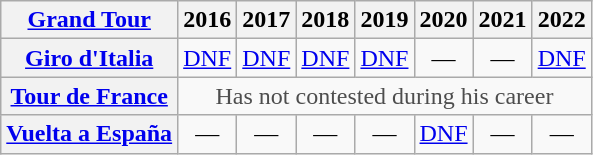<table class="wikitable plainrowheaders">
<tr>
<th scope="col"><a href='#'>Grand Tour</a></th>
<th scope="col">2016</th>
<th scope="col">2017</th>
<th scope="col">2018</th>
<th scope="col">2019</th>
<th scope="col">2020</th>
<th scope="col">2021</th>
<th scope="col">2022</th>
</tr>
<tr style="text-align:center;">
<th scope="row"> <a href='#'>Giro d'Italia</a></th>
<td><a href='#'>DNF</a></td>
<td><a href='#'>DNF</a></td>
<td><a href='#'>DNF</a></td>
<td><a href='#'>DNF</a></td>
<td>—</td>
<td>—</td>
<td><a href='#'>DNF</a></td>
</tr>
<tr style="text-align:center;">
<th scope="row"> <a href='#'>Tour de France</a></th>
<td style="color:#4d4d4d;" colspan=7>Has not contested during his career</td>
</tr>
<tr style="text-align:center;">
<th scope="row"> <a href='#'>Vuelta a España</a></th>
<td>—</td>
<td>—</td>
<td>—</td>
<td>—</td>
<td><a href='#'>DNF</a></td>
<td>—</td>
<td>—</td>
</tr>
</table>
